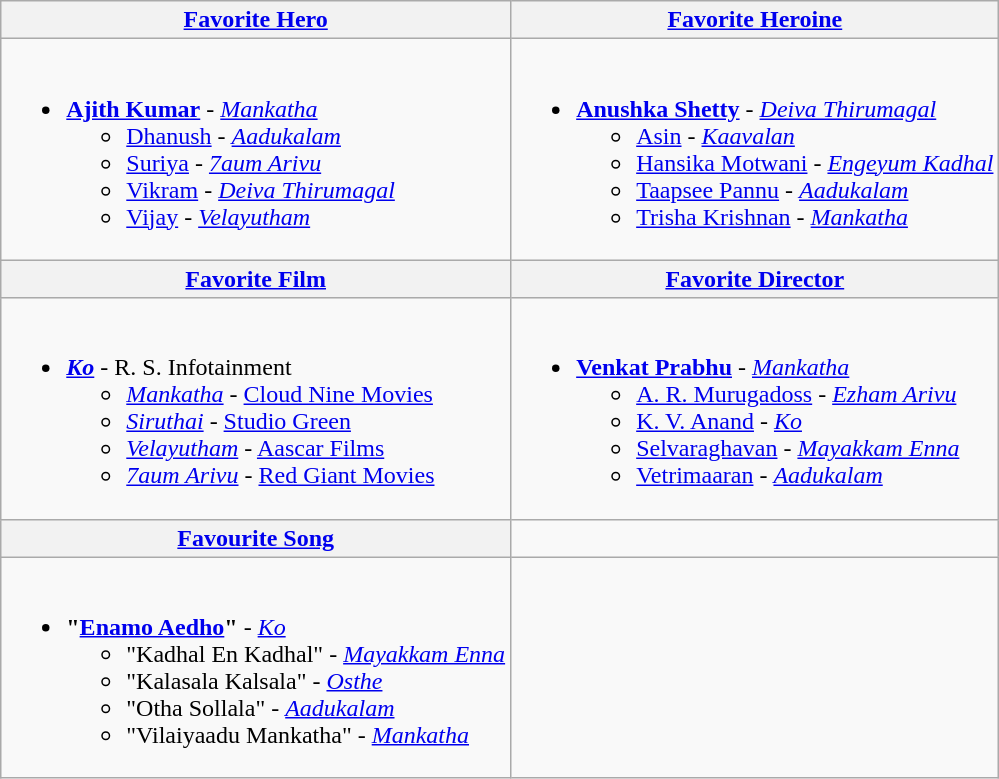<table class="wikitable" |>
<tr>
<th align="center"><a href='#'>Favorite Hero</a></th>
<th align="center"><a href='#'>Favorite Heroine</a></th>
</tr>
<tr>
<td><br><ul><li><strong><a href='#'>Ajith Kumar</a></strong> - <em><a href='#'>Mankatha</a></em><ul><li><a href='#'>Dhanush</a> - <em><a href='#'>Aadukalam</a></em></li><li><a href='#'>Suriya</a> - <em><a href='#'>7aum Arivu</a></em></li><li><a href='#'>Vikram</a> - <em><a href='#'>Deiva Thirumagal</a></em></li><li><a href='#'>Vijay</a>  - <em><a href='#'>Velayutham</a></em></li></ul></li></ul></td>
<td><br><ul><li><strong><a href='#'>Anushka Shetty</a></strong> - <em><a href='#'>Deiva Thirumagal</a></em><ul><li><a href='#'>Asin</a> - <em><a href='#'>Kaavalan</a></em></li><li><a href='#'>Hansika Motwani</a> - <em><a href='#'>Engeyum Kadhal</a></em></li><li><a href='#'>Taapsee Pannu</a> - <em><a href='#'>Aadukalam</a></em></li><li><a href='#'>Trisha Krishnan</a> - <em><a href='#'>Mankatha</a></em></li></ul></li></ul></td>
</tr>
<tr>
<th align="center"><a href='#'>Favorite Film</a></th>
<th align="center"><a href='#'>Favorite Director</a></th>
</tr>
<tr>
<td><br><ul><li><strong><em><a href='#'>Ko</a></em></strong> - R. S. Infotainment<ul><li><em><a href='#'>Mankatha</a></em> - <a href='#'>Cloud Nine Movies</a></li><li><em><a href='#'>Siruthai</a></em> - <a href='#'>Studio Green</a></li><li><em><a href='#'>Velayutham</a></em> - <a href='#'>Aascar Films</a></li><li><em><a href='#'>7aum Arivu</a></em> - <a href='#'>Red Giant Movies</a></li></ul></li></ul></td>
<td><br><ul><li><strong><a href='#'>Venkat Prabhu</a></strong> - <em><a href='#'>Mankatha</a></em><ul><li><a href='#'>A. R. Murugadoss</a> - <em><a href='#'>Ezham Arivu</a></em></li><li><a href='#'>K. V. Anand</a> - <em><a href='#'>Ko</a></em></li><li><a href='#'>Selvaraghavan</a> - <em><a href='#'>Mayakkam Enna</a></em></li><li><a href='#'>Vetrimaaran</a> - <em><a href='#'>Aadukalam</a></em></li></ul></li></ul></td>
</tr>
<tr>
<th align="center"><a href='#'>Favourite Song</a></th>
</tr>
<tr>
<td><br><ul><li><strong>"<a href='#'>Enamo Aedho</a>"</strong> - <em><a href='#'>Ko</a></em><ul><li>"Kadhal En Kadhal" - <em><a href='#'>Mayakkam Enna</a></em></li><li>"Kalasala Kalsala" - <em><a href='#'>Osthe</a></em></li><li>"Otha Sollala" - <em><a href='#'>Aadukalam</a></em></li><li>"Vilaiyaadu Mankatha" - <em><a href='#'>Mankatha</a></em></li></ul></li></ul></td>
<td></td>
</tr>
</table>
